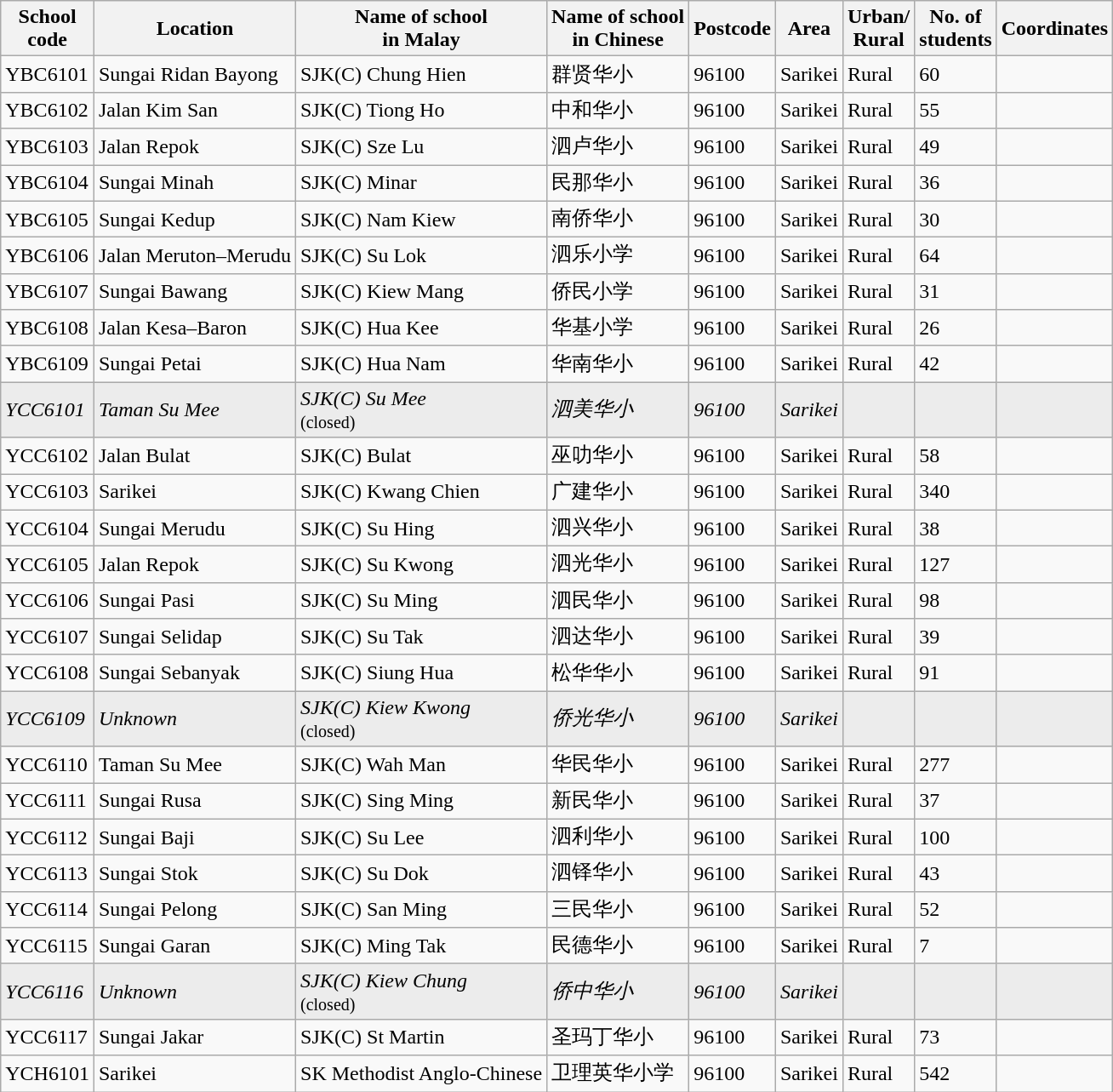<table class="wikitable sortable">
<tr>
<th>School<br>code</th>
<th>Location</th>
<th>Name of school<br>in Malay</th>
<th>Name of school<br>in Chinese</th>
<th>Postcode</th>
<th>Area</th>
<th>Urban/<br>Rural</th>
<th>No. of<br>students</th>
<th>Coordinates</th>
</tr>
<tr>
<td>YBC6101</td>
<td>Sungai Ridan Bayong</td>
<td>SJK(C) Chung Hien</td>
<td>群贤华小</td>
<td>96100</td>
<td>Sarikei</td>
<td>Rural</td>
<td>60</td>
<td></td>
</tr>
<tr>
<td>YBC6102</td>
<td>Jalan Kim San</td>
<td>SJK(C) Tiong Ho</td>
<td>中和华小</td>
<td>96100</td>
<td>Sarikei</td>
<td>Rural</td>
<td>55</td>
<td></td>
</tr>
<tr>
<td>YBC6103</td>
<td>Jalan Repok</td>
<td>SJK(C) Sze Lu</td>
<td>泗卢华小</td>
<td>96100</td>
<td>Sarikei</td>
<td>Rural</td>
<td>49</td>
<td></td>
</tr>
<tr>
<td>YBC6104</td>
<td>Sungai Minah</td>
<td>SJK(C) Minar</td>
<td>民那华小</td>
<td>96100</td>
<td>Sarikei</td>
<td>Rural</td>
<td>36</td>
<td></td>
</tr>
<tr>
<td>YBC6105</td>
<td>Sungai Kedup</td>
<td>SJK(C) Nam Kiew</td>
<td>南侨华小</td>
<td>96100</td>
<td>Sarikei</td>
<td>Rural</td>
<td>30</td>
<td></td>
</tr>
<tr>
<td>YBC6106</td>
<td>Jalan Meruton–Merudu</td>
<td>SJK(C) Su Lok</td>
<td>泗乐小学</td>
<td>96100</td>
<td>Sarikei</td>
<td>Rural</td>
<td>64</td>
<td></td>
</tr>
<tr>
<td>YBC6107</td>
<td>Sungai Bawang</td>
<td>SJK(C) Kiew Mang</td>
<td>侨民小学</td>
<td>96100</td>
<td>Sarikei</td>
<td>Rural</td>
<td>31</td>
<td></td>
</tr>
<tr>
<td>YBC6108</td>
<td>Jalan Kesa–Baron</td>
<td>SJK(C) Hua Kee</td>
<td>华基小学</td>
<td>96100</td>
<td>Sarikei</td>
<td>Rural</td>
<td>26</td>
<td></td>
</tr>
<tr>
<td>YBC6109</td>
<td>Sungai Petai</td>
<td>SJK(C) Hua Nam</td>
<td>华南华小</td>
<td>96100</td>
<td>Sarikei</td>
<td>Rural</td>
<td>42</td>
<td></td>
</tr>
<tr bgcolor="#ECECEC">
<td><em>YCC6101</em></td>
<td><em>Taman Su Mee</em></td>
<td><em>SJK(C) Su Mee</em><br><small>(closed)</small></td>
<td><em>泗美华小</em></td>
<td><em>96100</em></td>
<td><em>Sarikei</em></td>
<td></td>
<td></td>
<td></td>
</tr>
<tr>
<td>YCC6102</td>
<td>Jalan Bulat</td>
<td>SJK(C) Bulat</td>
<td>巫叻华小</td>
<td>96100</td>
<td>Sarikei</td>
<td>Rural</td>
<td>58</td>
<td></td>
</tr>
<tr>
<td>YCC6103</td>
<td>Sarikei</td>
<td>SJK(C) Kwang Chien</td>
<td>广建华小</td>
<td>96100</td>
<td>Sarikei</td>
<td>Rural</td>
<td>340</td>
<td></td>
</tr>
<tr>
<td>YCC6104</td>
<td>Sungai Merudu</td>
<td>SJK(C) Su Hing</td>
<td>泗兴华小</td>
<td>96100</td>
<td>Sarikei</td>
<td>Rural</td>
<td>38</td>
<td></td>
</tr>
<tr>
<td>YCC6105</td>
<td>Jalan Repok</td>
<td>SJK(C) Su Kwong</td>
<td>泗光华小</td>
<td>96100</td>
<td>Sarikei</td>
<td>Rural</td>
<td>127</td>
<td></td>
</tr>
<tr>
<td>YCC6106</td>
<td>Sungai Pasi</td>
<td>SJK(C) Su Ming</td>
<td>泗民华小</td>
<td>96100</td>
<td>Sarikei</td>
<td>Rural</td>
<td>98</td>
<td></td>
</tr>
<tr>
<td>YCC6107</td>
<td>Sungai Selidap</td>
<td>SJK(C) Su Tak</td>
<td>泗达华小</td>
<td>96100</td>
<td>Sarikei</td>
<td>Rural</td>
<td>39</td>
<td></td>
</tr>
<tr>
<td>YCC6108</td>
<td>Sungai Sebanyak</td>
<td>SJK(C) Siung Hua</td>
<td>松华华小</td>
<td>96100</td>
<td>Sarikei</td>
<td>Rural</td>
<td>91</td>
<td></td>
</tr>
<tr bgcolor="#ECECEC">
<td><em>YCC6109</em></td>
<td><em>Unknown</em></td>
<td><em>SJK(C) Kiew Kwong</em><br><small>(closed)</small></td>
<td><em>侨光华小</em></td>
<td><em>96100</em></td>
<td><em>Sarikei</em></td>
<td></td>
<td></td>
<td></td>
</tr>
<tr>
<td>YCC6110</td>
<td>Taman Su Mee</td>
<td>SJK(C) Wah Man</td>
<td>华民华小</td>
<td>96100</td>
<td>Sarikei</td>
<td>Rural</td>
<td>277</td>
<td></td>
</tr>
<tr>
<td>YCC6111</td>
<td>Sungai Rusa</td>
<td>SJK(C) Sing Ming</td>
<td>新民华小</td>
<td>96100</td>
<td>Sarikei</td>
<td>Rural</td>
<td>37</td>
<td></td>
</tr>
<tr>
<td>YCC6112</td>
<td>Sungai Baji</td>
<td>SJK(C) Su Lee</td>
<td>泗利华小</td>
<td>96100</td>
<td>Sarikei</td>
<td>Rural</td>
<td>100</td>
<td></td>
</tr>
<tr>
<td>YCC6113</td>
<td>Sungai Stok</td>
<td>SJK(C) Su Dok</td>
<td>泗铎华小</td>
<td>96100</td>
<td>Sarikei</td>
<td>Rural</td>
<td>43</td>
<td></td>
</tr>
<tr>
<td>YCC6114</td>
<td>Sungai Pelong</td>
<td>SJK(C) San Ming</td>
<td>三民华小</td>
<td>96100</td>
<td>Sarikei</td>
<td>Rural</td>
<td>52</td>
<td></td>
</tr>
<tr>
<td>YCC6115</td>
<td>Sungai Garan</td>
<td>SJK(C) Ming Tak</td>
<td>民德华小</td>
<td>96100</td>
<td>Sarikei</td>
<td>Rural</td>
<td>7</td>
<td></td>
</tr>
<tr bgcolor="#ECECEC">
<td><em>YCC6116</em></td>
<td><em>Unknown</em></td>
<td><em>SJK(C) Kiew Chung</em><br><small>(closed)</small></td>
<td><em>侨中华小</em></td>
<td><em>96100</em></td>
<td><em>Sarikei</em></td>
<td></td>
<td></td>
<td></td>
</tr>
<tr>
<td>YCC6117</td>
<td>Sungai Jakar</td>
<td>SJK(C) St Martin</td>
<td>圣玛丁华小</td>
<td>96100</td>
<td>Sarikei</td>
<td>Rural</td>
<td>73</td>
<td></td>
</tr>
<tr>
<td>YCH6101</td>
<td>Sarikei</td>
<td>SK Methodist Anglo-Chinese</td>
<td>卫理英华小学</td>
<td>96100</td>
<td>Sarikei</td>
<td>Rural</td>
<td>542</td>
<td></td>
</tr>
</table>
